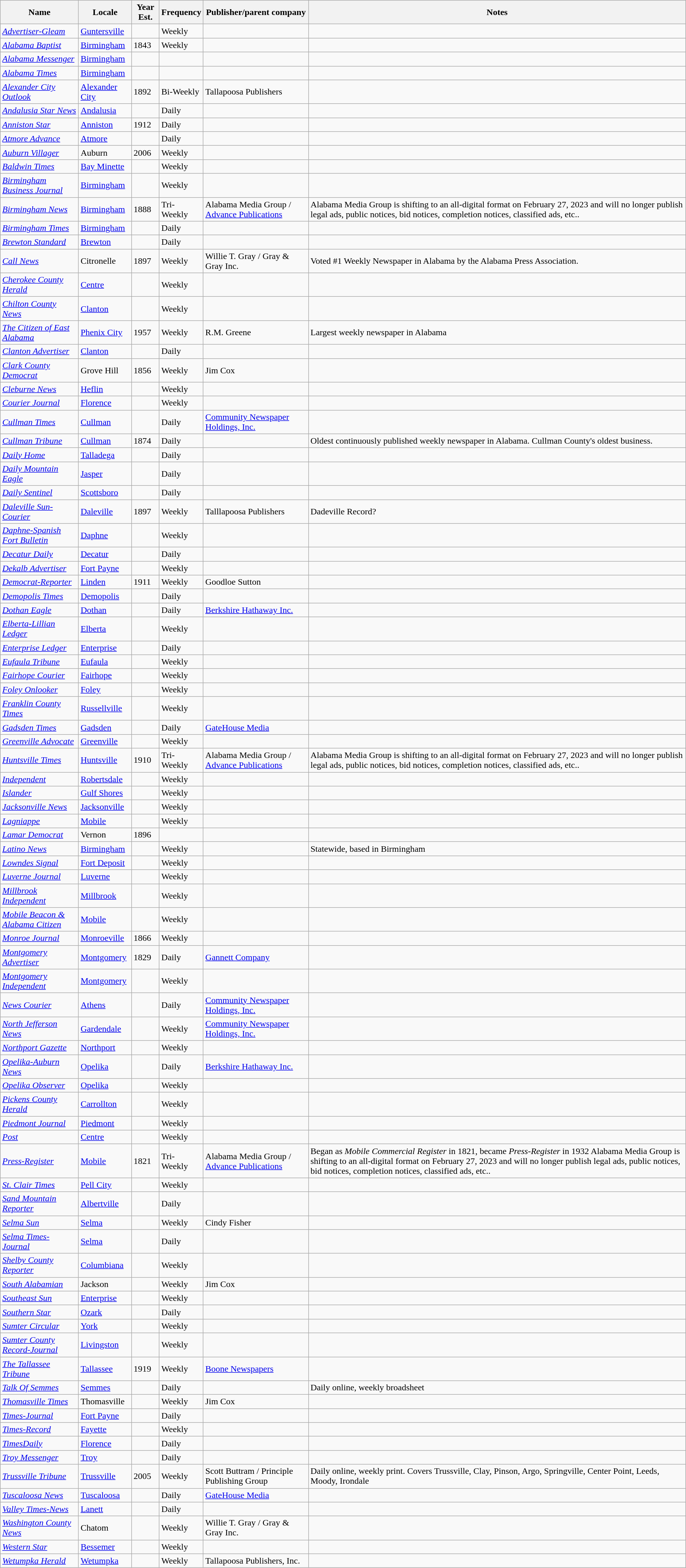<table class="wikitable sortable">
<tr>
<th>Name</th>
<th>Locale</th>
<th>Year Est.</th>
<th>Frequency</th>
<th>Publisher/parent company</th>
<th>Notes</th>
</tr>
<tr>
<td><em><a href='#'>Advertiser-Gleam</a></em></td>
<td><a href='#'>Guntersville</a></td>
<td></td>
<td>Weekly</td>
<td></td>
<td></td>
</tr>
<tr>
<td><em><a href='#'>Alabama Baptist</a></em></td>
<td><a href='#'>Birmingham</a></td>
<td>1843</td>
<td>Weekly</td>
<td></td>
<td></td>
</tr>
<tr>
<td><em><a href='#'>Alabama Messenger</a></em></td>
<td><a href='#'>Birmingham</a></td>
<td></td>
<td></td>
<td></td>
<td></td>
</tr>
<tr>
<td><em><a href='#'>Alabama Times</a></em></td>
<td><a href='#'>Birmingham</a></td>
<td></td>
<td></td>
<td></td>
<td></td>
</tr>
<tr>
<td><em><a href='#'>Alexander City Outlook</a></em></td>
<td><a href='#'>Alexander City</a></td>
<td>1892</td>
<td>Bi-Weekly</td>
<td>Tallapoosa Publishers</td>
</tr>
<tr>
<td><em><a href='#'>Andalusia Star News</a></em></td>
<td><a href='#'>Andalusia</a></td>
<td></td>
<td>Daily</td>
<td></td>
<td></td>
</tr>
<tr>
<td><em><a href='#'>Anniston Star</a></em></td>
<td><a href='#'>Anniston</a></td>
<td>1912</td>
<td>Daily</td>
<td></td>
<td></td>
</tr>
<tr>
<td><em><a href='#'>Atmore Advance</a></em></td>
<td><a href='#'>Atmore</a></td>
<td></td>
<td>Daily</td>
<td></td>
<td></td>
</tr>
<tr>
<td><em><a href='#'>Auburn Villager</a></em></td>
<td>Auburn</td>
<td>2006</td>
<td>Weekly</td>
<td></td>
<td></td>
</tr>
<tr>
<td><em><a href='#'>Baldwin Times</a></em></td>
<td><a href='#'>Bay Minette</a></td>
<td></td>
<td>Weekly</td>
<td></td>
<td></td>
</tr>
<tr>
<td><em><a href='#'>Birmingham Business Journal</a></em></td>
<td><a href='#'>Birmingham</a></td>
<td></td>
<td>Weekly</td>
<td></td>
<td></td>
</tr>
<tr>
<td><em><a href='#'>Birmingham News</a></em></td>
<td><a href='#'>Birmingham</a></td>
<td>1888</td>
<td>Tri-Weekly</td>
<td>Alabama Media Group / <a href='#'>Advance Publications</a></td>
<td>Alabama Media Group is shifting to an all-digital format on February 27, 2023 and will no longer publish legal ads, public notices, bid notices, completion notices, classified ads, etc..</td>
</tr>
<tr>
<td><em><a href='#'>Birmingham Times</a></em></td>
<td><a href='#'>Birmingham</a></td>
<td></td>
<td>Daily</td>
<td></td>
<td></td>
</tr>
<tr>
<td><em><a href='#'>Brewton Standard</a></em></td>
<td><a href='#'>Brewton</a></td>
<td></td>
<td>Daily</td>
<td></td>
<td></td>
</tr>
<tr>
<td><em><a href='#'>Call News</a></em></td>
<td>Citronelle</td>
<td>1897</td>
<td>Weekly</td>
<td>Willie T. Gray / Gray & Gray Inc.</td>
<td>Voted #1 Weekly Newspaper in Alabama by the Alabama Press Association. </td>
</tr>
<tr>
<td><em><a href='#'>Cherokee County Herald</a></em></td>
<td><a href='#'>Centre</a></td>
<td></td>
<td>Weekly</td>
<td></td>
<td></td>
</tr>
<tr>
<td><em><a href='#'>Chilton County News</a></em></td>
<td><a href='#'>Clanton</a></td>
<td></td>
<td>Weekly</td>
<td></td>
<td></td>
</tr>
<tr>
<td><em><a href='#'>The Citizen of East Alabama</a></em></td>
<td><a href='#'>Phenix City</a></td>
<td>1957</td>
<td>Weekly</td>
<td>R.M. Greene</td>
<td>Largest weekly newspaper in Alabama</td>
</tr>
<tr>
<td><em><a href='#'>Clanton Advertiser</a></em></td>
<td><a href='#'>Clanton</a></td>
<td></td>
<td>Daily</td>
<td></td>
<td></td>
</tr>
<tr>
<td><em><a href='#'>Clark County Democrat</a></em></td>
<td>Grove Hill</td>
<td>1856</td>
<td>Weekly</td>
<td>Jim Cox</td>
<td></td>
</tr>
<tr>
<td><em><a href='#'>Cleburne News</a></em></td>
<td><a href='#'>Heflin</a></td>
<td></td>
<td>Weekly</td>
<td></td>
<td></td>
</tr>
<tr>
<td><em><a href='#'>Courier Journal</a></em></td>
<td><a href='#'>Florence</a></td>
<td></td>
<td>Weekly</td>
<td></td>
<td></td>
</tr>
<tr>
<td><em><a href='#'>Cullman Times</a></em></td>
<td><a href='#'>Cullman</a></td>
<td></td>
<td>Daily</td>
<td><a href='#'>Community Newspaper Holdings, Inc.</a></td>
<td></td>
</tr>
<tr>
<td><em><a href='#'>Cullman Tribune</a></em></td>
<td><a href='#'>Cullman</a></td>
<td>1874</td>
<td>Daily</td>
<td></td>
<td>Oldest continuously published weekly newspaper in Alabama. Cullman County's oldest business. </td>
</tr>
<tr>
<td><em><a href='#'>Daily Home</a></em></td>
<td><a href='#'>Talladega</a></td>
<td></td>
<td>Daily</td>
<td></td>
<td></td>
</tr>
<tr>
<td><em><a href='#'>Daily Mountain Eagle</a></em></td>
<td><a href='#'>Jasper</a></td>
<td></td>
<td>Daily</td>
<td></td>
<td></td>
</tr>
<tr>
<td><em><a href='#'>Daily Sentinel</a></em></td>
<td><a href='#'>Scottsboro</a></td>
<td></td>
<td>Daily</td>
<td></td>
<td></td>
</tr>
<tr>
<td><em><a href='#'>Daleville Sun-Courier</a></em></td>
<td><a href='#'>Daleville</a></td>
<td>1897</td>
<td>Weekly</td>
<td>Talllapoosa Publishers</td>
<td>Dadeville Record?</td>
</tr>
<tr>
<td><em><a href='#'>Daphne-Spanish Fort Bulletin</a></em></td>
<td><a href='#'>Daphne</a></td>
<td></td>
<td>Weekly</td>
<td></td>
<td></td>
</tr>
<tr>
<td><em><a href='#'>Decatur Daily</a></em></td>
<td><a href='#'>Decatur</a></td>
<td></td>
<td>Daily</td>
<td></td>
<td></td>
</tr>
<tr>
<td><em><a href='#'>Dekalb Advertiser</a></em></td>
<td><a href='#'>Fort Payne</a></td>
<td></td>
<td>Weekly</td>
<td></td>
<td></td>
</tr>
<tr>
<td><em><a href='#'>Democrat-Reporter</a></em></td>
<td><a href='#'>Linden</a></td>
<td>1911</td>
<td>Weekly</td>
<td>Goodloe Sutton</td>
<td></td>
</tr>
<tr>
<td><em><a href='#'>Demopolis Times</a></em></td>
<td><a href='#'>Demopolis</a></td>
<td></td>
<td>Daily</td>
<td></td>
<td></td>
</tr>
<tr>
<td><em><a href='#'>Dothan Eagle</a></em></td>
<td><a href='#'>Dothan</a></td>
<td></td>
<td>Daily</td>
<td><a href='#'>Berkshire Hathaway Inc.</a></td>
<td></td>
</tr>
<tr>
<td><em><a href='#'>Elberta-Lillian Ledger</a></em></td>
<td><a href='#'>Elberta</a></td>
<td></td>
<td>Weekly</td>
<td></td>
<td></td>
</tr>
<tr>
<td><em><a href='#'>Enterprise Ledger</a></em></td>
<td><a href='#'>Enterprise</a></td>
<td></td>
<td>Daily</td>
<td></td>
<td></td>
</tr>
<tr>
<td><em><a href='#'>Eufaula Tribune</a></em></td>
<td><a href='#'>Eufaula</a></td>
<td></td>
<td>Weekly</td>
<td></td>
<td></td>
</tr>
<tr>
<td><em><a href='#'>Fairhope Courier</a></em></td>
<td><a href='#'>Fairhope</a></td>
<td></td>
<td>Weekly</td>
<td></td>
<td></td>
</tr>
<tr>
<td><em><a href='#'>Foley Onlooker</a></em></td>
<td><a href='#'>Foley</a></td>
<td></td>
<td>Weekly</td>
<td></td>
<td></td>
</tr>
<tr>
<td><em><a href='#'>Franklin County Times</a></em></td>
<td><a href='#'>Russellville</a></td>
<td></td>
<td>Weekly</td>
<td></td>
<td></td>
</tr>
<tr>
<td><em><a href='#'>Gadsden Times</a></em></td>
<td><a href='#'>Gadsden</a></td>
<td></td>
<td>Daily</td>
<td><a href='#'>GateHouse Media</a></td>
<td></td>
</tr>
<tr>
<td><em><a href='#'>Greenville Advocate</a></em></td>
<td><a href='#'>Greenville</a></td>
<td></td>
<td>Weekly</td>
<td></td>
<td></td>
</tr>
<tr>
<td><em><a href='#'>Huntsville Times</a></em></td>
<td><a href='#'>Huntsville</a></td>
<td>1910</td>
<td>Tri-Weekly</td>
<td>Alabama Media Group / <a href='#'>Advance Publications</a></td>
<td>Alabama Media Group is shifting to an all-digital format on February 27, 2023 and will no longer publish legal ads, public notices, bid notices, completion notices, classified ads, etc..</td>
</tr>
<tr>
<td><em><a href='#'>Independent</a></em></td>
<td><a href='#'>Robertsdale</a></td>
<td></td>
<td>Weekly</td>
<td></td>
<td></td>
</tr>
<tr>
<td><em><a href='#'>Islander</a></em></td>
<td><a href='#'>Gulf Shores</a></td>
<td></td>
<td>Weekly</td>
<td></td>
<td></td>
</tr>
<tr>
<td><em><a href='#'>Jacksonville News</a></em></td>
<td><a href='#'>Jacksonville</a></td>
<td></td>
<td>Weekly</td>
<td></td>
<td></td>
</tr>
<tr>
<td><em><a href='#'>Lagniappe</a></em></td>
<td><a href='#'>Mobile</a></td>
<td></td>
<td>Weekly</td>
<td></td>
<td></td>
</tr>
<tr>
<td><em><a href='#'>Lamar Democrat</a></em></td>
<td>Vernon</td>
<td>1896</td>
<td></td>
<td></td>
<td></td>
</tr>
<tr>
<td><em><a href='#'>Latino News</a></em></td>
<td><a href='#'>Birmingham</a></td>
<td></td>
<td>Weekly</td>
<td></td>
<td>Statewide, based in Birmingham</td>
</tr>
<tr>
<td><em><a href='#'>Lowndes Signal</a></em></td>
<td><a href='#'>Fort Deposit</a></td>
<td></td>
<td>Weekly</td>
<td></td>
<td></td>
</tr>
<tr>
<td><em><a href='#'>Luverne Journal</a></em></td>
<td><a href='#'>Luverne</a></td>
<td></td>
<td>Weekly</td>
<td></td>
<td></td>
</tr>
<tr>
<td><em><a href='#'>Millbrook Independent</a></em></td>
<td><a href='#'>Millbrook</a></td>
<td></td>
<td>Weekly</td>
<td></td>
<td></td>
</tr>
<tr>
<td><em><a href='#'>Mobile Beacon & Alabama Citizen</a></em></td>
<td><a href='#'>Mobile</a></td>
<td></td>
<td>Weekly</td>
<td></td>
<td></td>
</tr>
<tr>
<td><em><a href='#'>Monroe Journal</a></em></td>
<td><a href='#'>Monroeville</a></td>
<td>1866</td>
<td>Weekly</td>
<td></td>
<td></td>
</tr>
<tr>
<td><em><a href='#'>Montgomery Advertiser</a></em></td>
<td><a href='#'>Montgomery</a></td>
<td>1829</td>
<td>Daily</td>
<td><a href='#'>Gannett Company</a></td>
<td></td>
</tr>
<tr>
<td><em><a href='#'>Montgomery Independent</a></em></td>
<td><a href='#'>Montgomery</a></td>
<td></td>
<td>Weekly</td>
<td></td>
<td></td>
</tr>
<tr>
<td><em><a href='#'>News Courier</a></em></td>
<td><a href='#'>Athens</a></td>
<td></td>
<td>Daily</td>
<td><a href='#'>Community Newspaper Holdings, Inc.</a></td>
<td></td>
</tr>
<tr>
<td><em><a href='#'>North Jefferson News</a></em></td>
<td><a href='#'>Gardendale</a></td>
<td></td>
<td>Weekly</td>
<td><a href='#'>Community Newspaper Holdings, Inc.</a></td>
<td></td>
</tr>
<tr>
<td><em><a href='#'>Northport Gazette</a></em></td>
<td><a href='#'>Northport</a></td>
<td></td>
<td>Weekly</td>
<td></td>
<td></td>
</tr>
<tr>
<td><em><a href='#'>Opelika-Auburn News</a></em></td>
<td><a href='#'>Opelika</a></td>
<td></td>
<td>Daily</td>
<td><a href='#'>Berkshire Hathaway Inc.</a></td>
<td></td>
</tr>
<tr>
<td><em><a href='#'>Opelika Observer</a></em></td>
<td><a href='#'>Opelika</a></td>
<td></td>
<td>Weekly</td>
<td></td>
<td></td>
</tr>
<tr>
<td><em><a href='#'>Pickens County Herald</a></em></td>
<td><a href='#'>Carrollton</a></td>
<td></td>
<td>Weekly</td>
<td></td>
<td></td>
</tr>
<tr>
<td><em><a href='#'>Piedmont Journal</a></em></td>
<td><a href='#'>Piedmont</a></td>
<td></td>
<td>Weekly</td>
<td></td>
<td></td>
</tr>
<tr>
<td><em><a href='#'>Post</a></em></td>
<td><a href='#'>Centre</a></td>
<td></td>
<td>Weekly</td>
<td></td>
<td></td>
</tr>
<tr>
<td><em><a href='#'>Press-Register</a></em></td>
<td><a href='#'>Mobile</a></td>
<td>1821</td>
<td>Tri-Weekly</td>
<td>Alabama Media Group / <a href='#'>Advance Publications</a></td>
<td>Began as <em>Mobile Commercial Register</em> in 1821, became <em>Press-Register</em> in 1932 Alabama Media Group is shifting to an all-digital format on February 27, 2023 and will no longer publish legal ads, public notices, bid notices, completion notices, classified ads, etc..</td>
</tr>
<tr>
<td><em><a href='#'>St. Clair Times</a></em></td>
<td><a href='#'>Pell City</a></td>
<td></td>
<td>Weekly</td>
<td></td>
<td></td>
</tr>
<tr>
<td><em><a href='#'>Sand Mountain Reporter</a></em></td>
<td><a href='#'>Albertville</a></td>
<td></td>
<td>Daily</td>
<td></td>
<td></td>
</tr>
<tr>
<td><em><a href='#'>Selma Sun</a></em></td>
<td><a href='#'>Selma</a></td>
<td></td>
<td>Weekly</td>
<td>Cindy Fisher</td>
<td></td>
</tr>
<tr>
<td><em><a href='#'>Selma Times-Journal</a></em></td>
<td><a href='#'>Selma</a></td>
<td></td>
<td>Daily</td>
<td></td>
<td></td>
</tr>
<tr>
<td><em><a href='#'>Shelby County Reporter</a></em></td>
<td><a href='#'>Columbiana</a></td>
<td></td>
<td>Weekly</td>
<td></td>
<td></td>
</tr>
<tr>
<td><em><a href='#'>South Alabamian</a></em></td>
<td>Jackson</td>
<td></td>
<td>Weekly</td>
<td>Jim Cox</td>
<td></td>
</tr>
<tr>
<td><em><a href='#'>Southeast Sun</a></em></td>
<td><a href='#'>Enterprise</a></td>
<td></td>
<td>Weekly</td>
<td></td>
<td></td>
</tr>
<tr>
<td><em><a href='#'>Southern Star</a></em></td>
<td><a href='#'>Ozark</a></td>
<td></td>
<td>Daily</td>
<td></td>
<td></td>
</tr>
<tr>
<td><em><a href='#'>Sumter Circular</a></em></td>
<td><a href='#'>York</a></td>
<td></td>
<td>Weekly</td>
<td></td>
<td></td>
</tr>
<tr>
<td><em><a href='#'>Sumter County Record-Journal</a></em></td>
<td><a href='#'>Livingston</a></td>
<td></td>
<td>Weekly</td>
<td></td>
<td></td>
</tr>
<tr>
<td><em><a href='#'>The Tallassee Tribune</a></em></td>
<td><a href='#'>Tallassee</a></td>
<td>1919</td>
<td>Weekly</td>
<td><a href='#'>Boone Newspapers</a></td>
<td></td>
</tr>
<tr>
<td><em><a href='#'>Talk Of Semmes</a></em></td>
<td><a href='#'>Semmes</a></td>
<td></td>
<td>Daily</td>
<td></td>
<td>Daily online, weekly broadsheet</td>
</tr>
<tr>
<td><em><a href='#'>Thomasville Times</a></em></td>
<td>Thomasville</td>
<td></td>
<td>Weekly</td>
<td>Jim Cox</td>
<td></td>
</tr>
<tr>
<td><em><a href='#'>Times-Journal</a></em></td>
<td><a href='#'>Fort Payne</a></td>
<td></td>
<td>Daily</td>
<td></td>
<td></td>
</tr>
<tr>
<td><em><a href='#'>Times-Record</a></em></td>
<td><a href='#'>Fayette</a></td>
<td></td>
<td>Weekly</td>
<td></td>
<td></td>
</tr>
<tr>
<td><em><a href='#'>TimesDaily</a></em></td>
<td><a href='#'>Florence</a></td>
<td></td>
<td>Daily</td>
<td></td>
<td></td>
</tr>
<tr>
<td><em><a href='#'>Troy Messenger</a></em></td>
<td><a href='#'>Troy</a></td>
<td></td>
<td>Daily</td>
<td></td>
<td></td>
</tr>
<tr>
<td><em><a href='#'>Trussville Tribune</a></em></td>
<td><a href='#'>Trussville</a></td>
<td>2005</td>
<td>Weekly</td>
<td>Scott Buttram / Principle Publishing Group</td>
<td>Daily online, weekly print. Covers Trussville, Clay, Pinson, Argo, Springville, Center Point, Leeds, Moody, Irondale</td>
</tr>
<tr>
<td><em><a href='#'>Tuscaloosa News</a></em></td>
<td><a href='#'>Tuscaloosa</a></td>
<td></td>
<td>Daily</td>
<td><a href='#'>GateHouse Media</a></td>
<td></td>
</tr>
<tr>
<td><em><a href='#'>Valley Times-News</a></em></td>
<td><a href='#'>Lanett</a></td>
<td></td>
<td>Daily</td>
<td></td>
<td></td>
</tr>
<tr>
<td><em><a href='#'>Washington County News</a></em></td>
<td>Chatom</td>
<td></td>
<td>Weekly</td>
<td>Willie T. Gray / Gray & Gray Inc.</td>
<td></td>
</tr>
<tr>
<td><em><a href='#'>Western Star</a></em></td>
<td><a href='#'>Bessemer</a></td>
<td></td>
<td>Weekly</td>
<td></td>
<td></td>
</tr>
<tr>
<td><em><a href='#'>Wetumpka Herald</a></em></td>
<td><a href='#'>Wetumpka</a></td>
<td></td>
<td>Weekly</td>
<td>Tallapoosa Publishers, Inc.</td>
<td></td>
</tr>
</table>
